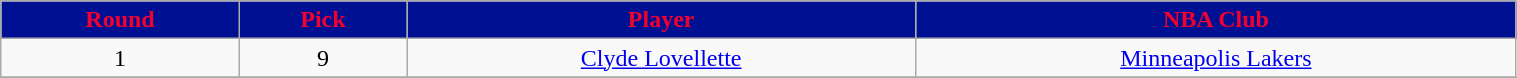<table class="wikitable" width="80%">
<tr align="center"  style="background:#001092;color:#F20030;">
<td><strong>Round</strong></td>
<td><strong>Pick</strong></td>
<td><strong>Player</strong></td>
<td><strong>NBA Club</strong></td>
</tr>
<tr align="center" bgcolor="">
<td>1</td>
<td>9</td>
<td><a href='#'>Clyde Lovellette</a></td>
<td><a href='#'>Minneapolis Lakers</a></td>
</tr>
<tr align="center" bgcolor="">
</tr>
</table>
